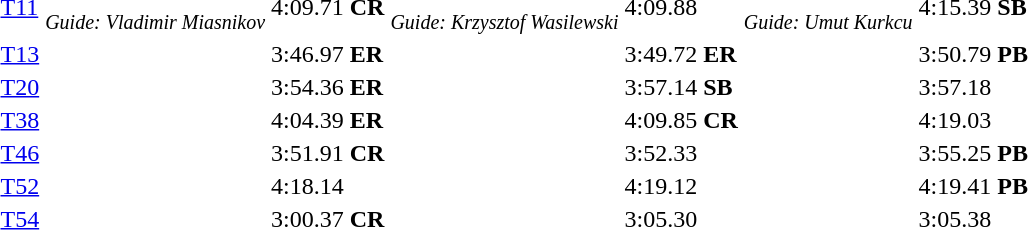<table>
<tr>
<td><a href='#'>T11</a></td>
<td><br><small><em>Guide: Vladimir Miasnikov</em></small></td>
<td>4:09.71 <strong>CR</strong></td>
<td><br><small><em>Guide: Krzysztof Wasilewski</em></small></td>
<td>4:09.88</td>
<td><br><small><em>Guide: Umut Kurkcu</em></small></td>
<td>4:15.39 <strong>SB</strong></td>
</tr>
<tr>
<td><a href='#'>T13</a></td>
<td></td>
<td>3:46.97 <strong>ER</strong></td>
<td></td>
<td>3:49.72 <strong>ER</strong></td>
<td></td>
<td>3:50.79 <strong>PB</strong></td>
</tr>
<tr>
<td><a href='#'>T20</a></td>
<td></td>
<td>3:54.36 <strong>ER</strong></td>
<td></td>
<td>3:57.14 <strong>SB</strong></td>
<td></td>
<td>3:57.18</td>
</tr>
<tr>
<td><a href='#'>T38</a></td>
<td></td>
<td>4:04.39 <strong>ER</strong></td>
<td></td>
<td>4:09.85 <strong>CR</strong></td>
<td></td>
<td>4:19.03</td>
</tr>
<tr>
<td><a href='#'>T46</a></td>
<td></td>
<td>3:51.91 <strong>CR</strong></td>
<td></td>
<td>3:52.33</td>
<td></td>
<td>3:55.25 <strong>PB</strong></td>
</tr>
<tr>
<td><a href='#'>T52</a></td>
<td></td>
<td>4:18.14</td>
<td></td>
<td>4:19.12</td>
<td></td>
<td>4:19.41 <strong>PB</strong></td>
</tr>
<tr>
<td><a href='#'>T54</a></td>
<td></td>
<td>3:00.37 <strong>CR</strong></td>
<td></td>
<td>3:05.30</td>
<td></td>
<td>3:05.38</td>
</tr>
</table>
